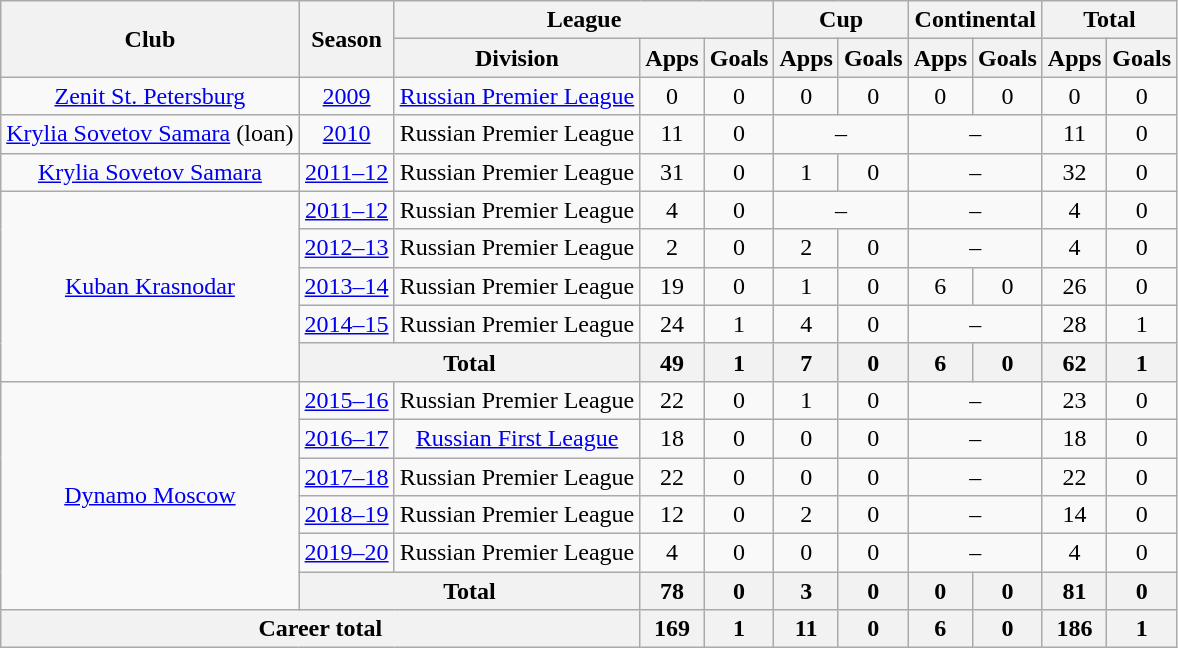<table class="wikitable" style="text-align: center;">
<tr>
<th rowspan=2>Club</th>
<th rowspan=2>Season</th>
<th colspan=3>League</th>
<th colspan=2>Cup</th>
<th colspan=2>Continental</th>
<th colspan=2>Total</th>
</tr>
<tr>
<th>Division</th>
<th>Apps</th>
<th>Goals</th>
<th>Apps</th>
<th>Goals</th>
<th>Apps</th>
<th>Goals</th>
<th>Apps</th>
<th>Goals</th>
</tr>
<tr>
<td><a href='#'>Zenit St. Petersburg</a></td>
<td><a href='#'>2009</a></td>
<td><a href='#'>Russian Premier League</a></td>
<td>0</td>
<td>0</td>
<td>0</td>
<td>0</td>
<td>0</td>
<td>0</td>
<td>0</td>
<td>0</td>
</tr>
<tr>
<td><a href='#'>Krylia Sovetov Samara</a> (loan)</td>
<td><a href='#'>2010</a></td>
<td>Russian Premier League</td>
<td>11</td>
<td>0</td>
<td colspan=2>–</td>
<td colspan=2>–</td>
<td>11</td>
<td>0</td>
</tr>
<tr>
<td><a href='#'>Krylia Sovetov Samara</a></td>
<td><a href='#'>2011–12</a></td>
<td>Russian Premier League</td>
<td>31</td>
<td>0</td>
<td>1</td>
<td>0</td>
<td colspan=2>–</td>
<td>32</td>
<td>0</td>
</tr>
<tr>
<td rowspan="5"><a href='#'>Kuban Krasnodar</a></td>
<td><a href='#'>2011–12</a></td>
<td>Russian Premier League</td>
<td>4</td>
<td>0</td>
<td colspan=2>–</td>
<td colspan=2>–</td>
<td>4</td>
<td>0</td>
</tr>
<tr>
<td><a href='#'>2012–13</a></td>
<td>Russian Premier League</td>
<td>2</td>
<td>0</td>
<td>2</td>
<td>0</td>
<td colspan=2>–</td>
<td>4</td>
<td>0</td>
</tr>
<tr>
<td><a href='#'>2013–14</a></td>
<td>Russian Premier League</td>
<td>19</td>
<td>0</td>
<td>1</td>
<td>0</td>
<td>6</td>
<td>0</td>
<td>26</td>
<td>0</td>
</tr>
<tr>
<td><a href='#'>2014–15</a></td>
<td>Russian Premier League</td>
<td>24</td>
<td>1</td>
<td>4</td>
<td>0</td>
<td colspan=2>–</td>
<td>28</td>
<td>1</td>
</tr>
<tr>
<th colspan=2>Total</th>
<th>49</th>
<th>1</th>
<th>7</th>
<th>0</th>
<th>6</th>
<th>0</th>
<th>62</th>
<th>1</th>
</tr>
<tr>
<td rowspan="6"><a href='#'>Dynamo Moscow</a></td>
<td><a href='#'>2015–16</a></td>
<td>Russian Premier League</td>
<td>22</td>
<td>0</td>
<td>1</td>
<td>0</td>
<td colspan=2>–</td>
<td>23</td>
<td>0</td>
</tr>
<tr>
<td><a href='#'>2016–17</a></td>
<td><a href='#'>Russian First League</a></td>
<td>18</td>
<td>0</td>
<td>0</td>
<td>0</td>
<td colspan=2>–</td>
<td>18</td>
<td>0</td>
</tr>
<tr>
<td><a href='#'>2017–18</a></td>
<td>Russian Premier League</td>
<td>22</td>
<td>0</td>
<td>0</td>
<td>0</td>
<td colspan=2>–</td>
<td>22</td>
<td>0</td>
</tr>
<tr>
<td><a href='#'>2018–19</a></td>
<td>Russian Premier League</td>
<td>12</td>
<td>0</td>
<td>2</td>
<td>0</td>
<td colspan=2>–</td>
<td>14</td>
<td>0</td>
</tr>
<tr>
<td><a href='#'>2019–20</a></td>
<td>Russian Premier League</td>
<td>4</td>
<td>0</td>
<td>0</td>
<td>0</td>
<td colspan=2>–</td>
<td>4</td>
<td>0</td>
</tr>
<tr>
<th colspan=2>Total</th>
<th>78</th>
<th>0</th>
<th>3</th>
<th>0</th>
<th>0</th>
<th>0</th>
<th>81</th>
<th>0</th>
</tr>
<tr>
<th colspan=3>Career total</th>
<th>169</th>
<th>1</th>
<th>11</th>
<th>0</th>
<th>6</th>
<th>0</th>
<th>186</th>
<th>1</th>
</tr>
</table>
